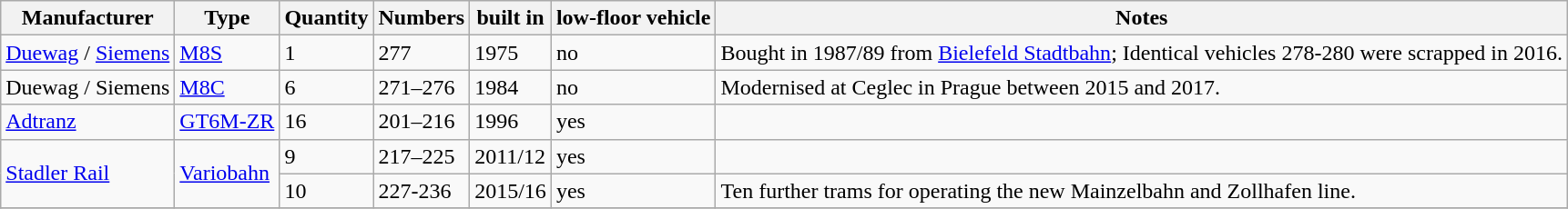<table class="wikitable">
<tr>
<th>Manufacturer</th>
<th>Type</th>
<th>Quantity</th>
<th>Numbers</th>
<th>built in</th>
<th>low-floor vehicle</th>
<th>Notes</th>
</tr>
<tr>
<td><a href='#'>Duewag</a> / <a href='#'>Siemens</a></td>
<td><a href='#'>M8S</a></td>
<td>1</td>
<td>277</td>
<td>1975</td>
<td>no</td>
<td>Bought in 1987/89 from <a href='#'>Bielefeld Stadtbahn</a>; Identical vehicles 278-280 were scrapped in 2016.</td>
</tr>
<tr>
<td>Duewag / Siemens</td>
<td><a href='#'>M8C</a></td>
<td>6</td>
<td>271–276</td>
<td>1984</td>
<td>no</td>
<td>Modernised at Ceglec in Prague between 2015 and 2017.</td>
</tr>
<tr>
<td><a href='#'>Adtranz</a></td>
<td><a href='#'>GT6M-ZR</a></td>
<td>16</td>
<td>201–216</td>
<td>1996</td>
<td>yes</td>
<td></td>
</tr>
<tr>
<td rowspan=2><a href='#'>Stadler Rail</a></td>
<td rowspan=2><a href='#'>Variobahn</a></td>
<td>9</td>
<td>217–225</td>
<td>2011/12</td>
<td>yes</td>
<td></td>
</tr>
<tr>
<td>10</td>
<td>227-236</td>
<td>2015/16</td>
<td>yes</td>
<td>Ten further trams for operating the new Mainzelbahn and Zollhafen line.</td>
</tr>
<tr>
</tr>
</table>
